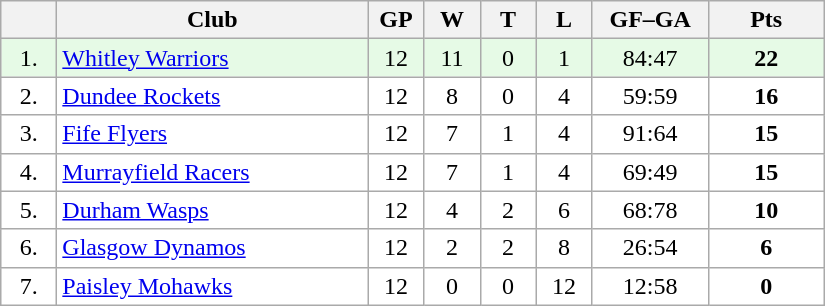<table class="wikitable">
<tr>
<th width="30"></th>
<th width="200">Club</th>
<th width="30">GP</th>
<th width="30">W</th>
<th width="30">T</th>
<th width="30">L</th>
<th width="70">GF–GA</th>
<th width="70">Pts</th>
</tr>
<tr bgcolor="#e6fae6" align="center">
<td>1.</td>
<td align="left"><a href='#'>Whitley Warriors</a></td>
<td>12</td>
<td>11</td>
<td>0</td>
<td>1</td>
<td>84:47</td>
<td><strong>22</strong></td>
</tr>
<tr bgcolor="#FFFFFF" align="center">
<td>2.</td>
<td align="left"><a href='#'>Dundee Rockets</a></td>
<td>12</td>
<td>8</td>
<td>0</td>
<td>4</td>
<td>59:59</td>
<td><strong>16</strong></td>
</tr>
<tr bgcolor="#FFFFFF" align="center">
<td>3.</td>
<td align="left"><a href='#'>Fife Flyers</a></td>
<td>12</td>
<td>7</td>
<td>1</td>
<td>4</td>
<td>91:64</td>
<td><strong>15</strong></td>
</tr>
<tr bgcolor="#FFFFFF" align="center">
<td>4.</td>
<td align="left"><a href='#'>Murrayfield Racers</a></td>
<td>12</td>
<td>7</td>
<td>1</td>
<td>4</td>
<td>69:49</td>
<td><strong>15</strong></td>
</tr>
<tr bgcolor="#FFFFFF" align="center">
<td>5.</td>
<td align="left"><a href='#'>Durham Wasps</a></td>
<td>12</td>
<td>4</td>
<td>2</td>
<td>6</td>
<td>68:78</td>
<td><strong>10</strong></td>
</tr>
<tr bgcolor="#FFFFFF" align="center">
<td>6.</td>
<td align="left"><a href='#'>Glasgow Dynamos</a></td>
<td>12</td>
<td>2</td>
<td>2</td>
<td>8</td>
<td>26:54</td>
<td><strong>6</strong></td>
</tr>
<tr bgcolor="#FFFFFF" align="center">
<td>7.</td>
<td align="left"><a href='#'>Paisley Mohawks</a></td>
<td>12</td>
<td>0</td>
<td>0</td>
<td>12</td>
<td>12:58</td>
<td><strong>0</strong></td>
</tr>
</table>
